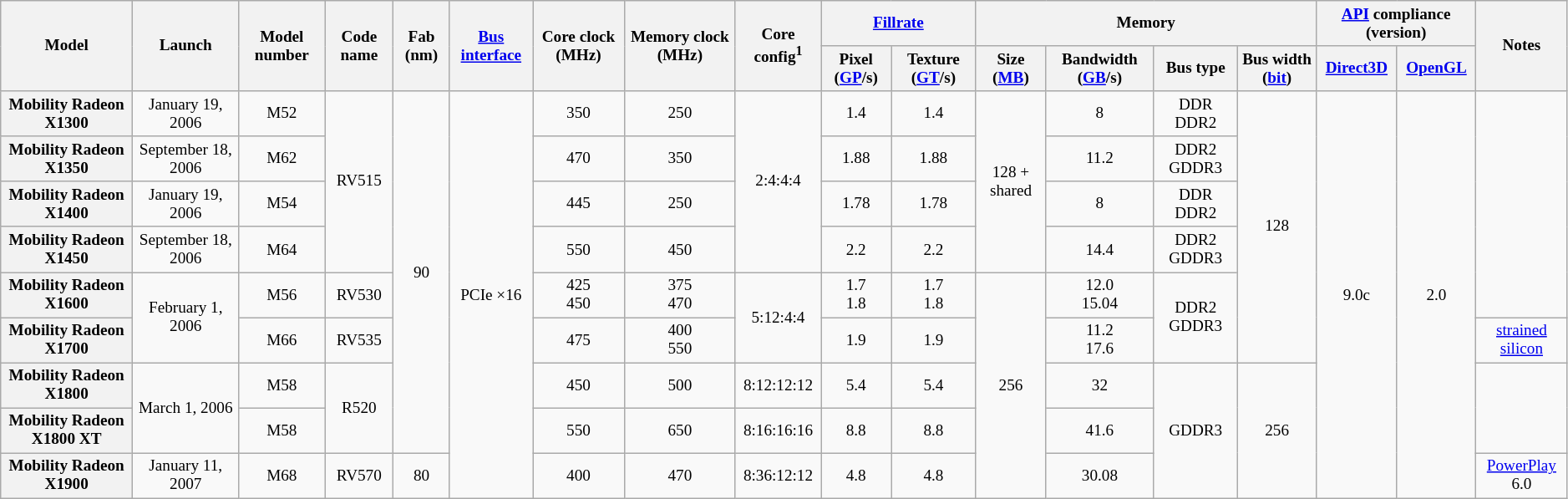<table class="mw-datatable wikitable sortable sort-under" style="font-size: 80%; text-align:center;">
<tr>
<th rowspan="2">Model</th>
<th rowspan="2">Launch</th>
<th rowspan="2">Model number</th>
<th rowspan="2">Code name</th>
<th rowspan="2">Fab (nm)</th>
<th rowspan="2"><a href='#'>Bus interface</a></th>
<th rowspan="2">Core clock (MHz)</th>
<th rowspan="2">Memory clock (MHz)</th>
<th rowspan="2">Core config<sup>1</sup></th>
<th colspan="2"><a href='#'>Fillrate</a></th>
<th colspan="4">Memory</th>
<th colspan="2"><a href='#'>API</a> compliance (version)</th>
<th rowspan="2">Notes</th>
</tr>
<tr>
<th>Pixel (<a href='#'>GP</a>/s)</th>
<th>Texture (<a href='#'>GT</a>/s)</th>
<th>Size (<a href='#'>MB</a>)</th>
<th>Bandwidth (<a href='#'>GB</a>/s)</th>
<th>Bus type</th>
<th>Bus width (<a href='#'>bit</a>)</th>
<th><a href='#'>Direct3D</a></th>
<th><a href='#'>OpenGL</a></th>
</tr>
<tr>
<th>Mobility Radeon X1300</th>
<td>January 19, 2006</td>
<td>M52</td>
<td rowspan="4">RV515</td>
<td rowspan="8">90</td>
<td rowspan="9">PCIe ×16</td>
<td>350</td>
<td>250</td>
<td rowspan="4">2:4:4:4</td>
<td>1.4</td>
<td>1.4</td>
<td rowspan="4">128 + shared</td>
<td>8</td>
<td>DDR DDR2</td>
<td rowspan="6">128</td>
<td rowspan="9">9.0c</td>
<td rowspan="9">2.0</td>
<td rowspan="5"></td>
</tr>
<tr>
<th>Mobility Radeon X1350</th>
<td>September 18, 2006</td>
<td>M62</td>
<td>470</td>
<td>350</td>
<td>1.88</td>
<td>1.88</td>
<td>11.2</td>
<td>DDR2 GDDR3</td>
</tr>
<tr>
<th>Mobility Radeon X1400</th>
<td>January 19, 2006</td>
<td>M54</td>
<td>445</td>
<td>250</td>
<td>1.78</td>
<td>1.78</td>
<td>8</td>
<td>DDR DDR2</td>
</tr>
<tr>
<th>Mobility Radeon X1450</th>
<td>September 18, 2006</td>
<td>M64</td>
<td>550</td>
<td>450</td>
<td>2.2</td>
<td>2.2</td>
<td>14.4</td>
<td>DDR2 GDDR3</td>
</tr>
<tr>
<th>Mobility Radeon X1600</th>
<td rowspan="2">February 1, 2006</td>
<td>M56</td>
<td>RV530</td>
<td>425<br>450</td>
<td>375<br>470</td>
<td rowspan="2">5:12:4:4</td>
<td>1.7<br>1.8</td>
<td>1.7<br>1.8</td>
<td rowspan="5">256</td>
<td>12.0<br>15.04</td>
<td rowspan="2">DDR2<br>GDDR3</td>
</tr>
<tr>
<th>Mobility Radeon X1700</th>
<td>M66</td>
<td>RV535</td>
<td>475</td>
<td>400<br>550</td>
<td>1.9</td>
<td>1.9</td>
<td>11.2<br>17.6</td>
<td><a href='#'>strained silicon</a></td>
</tr>
<tr>
<th>Mobility Radeon X1800</th>
<td rowspan="2">March 1, 2006</td>
<td>M58</td>
<td rowspan="2">R520</td>
<td>450</td>
<td>500</td>
<td>8:12:12:12</td>
<td>5.4</td>
<td>5.4</td>
<td>32</td>
<td rowspan="3">GDDR3</td>
<td rowspan="3">256</td>
<td rowspan="2"></td>
</tr>
<tr>
<th>Mobility Radeon X1800 XT</th>
<td>M58</td>
<td>550</td>
<td>650</td>
<td>8:16:16:16</td>
<td>8.8</td>
<td>8.8</td>
<td>41.6</td>
</tr>
<tr>
<th>Mobility Radeon X1900</th>
<td>January 11, 2007</td>
<td>M68</td>
<td>RV570</td>
<td>80</td>
<td>400</td>
<td>470</td>
<td>8:36:12:12</td>
<td>4.8</td>
<td>4.8</td>
<td>30.08</td>
<td><a href='#'>PowerPlay</a> 6.0</td>
</tr>
</table>
